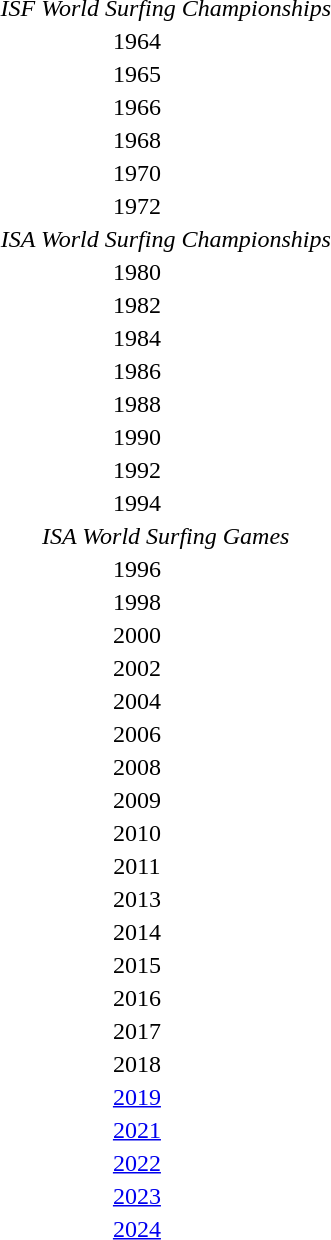<table>
<tr>
<td align=center colspan=4><em>ISF World Surfing Championships</em></td>
</tr>
<tr>
<td align="center">1964</td>
<td></td>
<td></td>
<td></td>
</tr>
<tr>
<td align="center">1965</td>
<td></td>
<td></td>
<td></td>
</tr>
<tr>
<td align="center">1966</td>
<td></td>
<td></td>
<td></td>
</tr>
<tr>
<td align="center">1968</td>
<td></td>
<td></td>
<td></td>
</tr>
<tr>
<td align="center">1970</td>
<td></td>
<td></td>
<td></td>
</tr>
<tr>
<td align="center">1972</td>
<td></td>
<td></td>
<td></td>
</tr>
<tr>
<td align=center colspan=4><em>ISA World Surfing Championships</em></td>
</tr>
<tr>
<td align="center">1980</td>
<td></td>
<td></td>
<td></td>
</tr>
<tr>
<td align="center">1982</td>
<td></td>
<td></td>
<td></td>
</tr>
<tr>
<td align="center">1984</td>
<td></td>
<td></td>
<td></td>
</tr>
<tr>
<td align="center">1986</td>
<td></td>
<td></td>
<td></td>
</tr>
<tr>
<td align="center">1988</td>
<td></td>
<td></td>
<td></td>
</tr>
<tr>
<td align="center">1990</td>
<td></td>
<td></td>
<td></td>
</tr>
<tr>
<td align="center">1992</td>
<td></td>
<td></td>
<td></td>
</tr>
<tr>
<td align="center">1994</td>
<td></td>
<td></td>
<td></td>
</tr>
<tr>
<td align=center colspan=4><em>ISA World Surfing Games</em></td>
</tr>
<tr>
<td align="center">1996</td>
<td></td>
<td></td>
<td></td>
</tr>
<tr>
<td align="center">1998</td>
<td></td>
<td></td>
<td></td>
</tr>
<tr>
<td align="center">2000</td>
<td></td>
<td></td>
<td></td>
</tr>
<tr>
<td align="center">2002</td>
<td></td>
<td></td>
<td></td>
</tr>
<tr>
<td align="center">2004</td>
<td></td>
<td></td>
<td></td>
</tr>
<tr>
<td align="center">2006</td>
<td></td>
<td></td>
<td></td>
</tr>
<tr>
<td align="center">2008</td>
<td></td>
<td></td>
<td></td>
</tr>
<tr>
<td align="center">2009</td>
<td></td>
<td></td>
<td></td>
</tr>
<tr>
<td align="center">2010</td>
<td></td>
<td></td>
<td></td>
</tr>
<tr>
<td align="center">2011</td>
<td></td>
<td></td>
<td></td>
</tr>
<tr>
<td align="center">2013</td>
<td></td>
<td></td>
<td></td>
</tr>
<tr>
<td align="center">2014</td>
<td></td>
<td></td>
<td></td>
</tr>
<tr>
<td align="center">2015</td>
<td></td>
<td></td>
<td></td>
</tr>
<tr>
<td align="center">2016</td>
<td></td>
<td></td>
<td></td>
</tr>
<tr>
<td align="center">2017</td>
<td></td>
<td></td>
<td></td>
</tr>
<tr>
<td align="center">2018</td>
<td></td>
<td></td>
<td></td>
</tr>
<tr>
<td align="center"><a href='#'>2019</a></td>
<td></td>
<td></td>
<td></td>
</tr>
<tr>
<td align="center"><a href='#'>2021</a></td>
<td></td>
<td></td>
<td></td>
</tr>
<tr>
<td align="center"><a href='#'>2022</a></td>
<td></td>
<td></td>
<td></td>
</tr>
<tr>
<td align="center"><a href='#'>2023</a></td>
<td></td>
<td></td>
<td></td>
</tr>
<tr>
<td align="center"><a href='#'>2024</a></td>
<td></td>
<td></td>
<td></td>
</tr>
</table>
